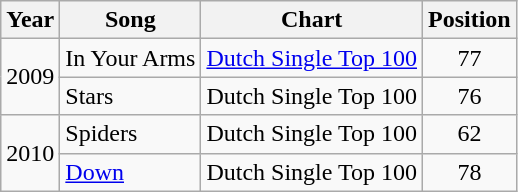<table class="wikitable">
<tr>
<th>Year</th>
<th>Song</th>
<th>Chart</th>
<th>Position</th>
</tr>
<tr>
<td rowspan="2">2009</td>
<td rowspan="1">In Your Arms</td>
<td><a href='#'>Dutch Single Top 100</a></td>
<td align="center">77</td>
</tr>
<tr>
<td rowspan="1">Stars</td>
<td>Dutch Single Top 100</td>
<td align="center">76</td>
</tr>
<tr>
<td rowspan="2">2010</td>
<td rowspan="1">Spiders</td>
<td>Dutch Single Top 100</td>
<td align="center">62</td>
</tr>
<tr>
<td rowspan="1"><a href='#'>Down</a></td>
<td>Dutch Single Top 100</td>
<td align="center">78</td>
</tr>
</table>
